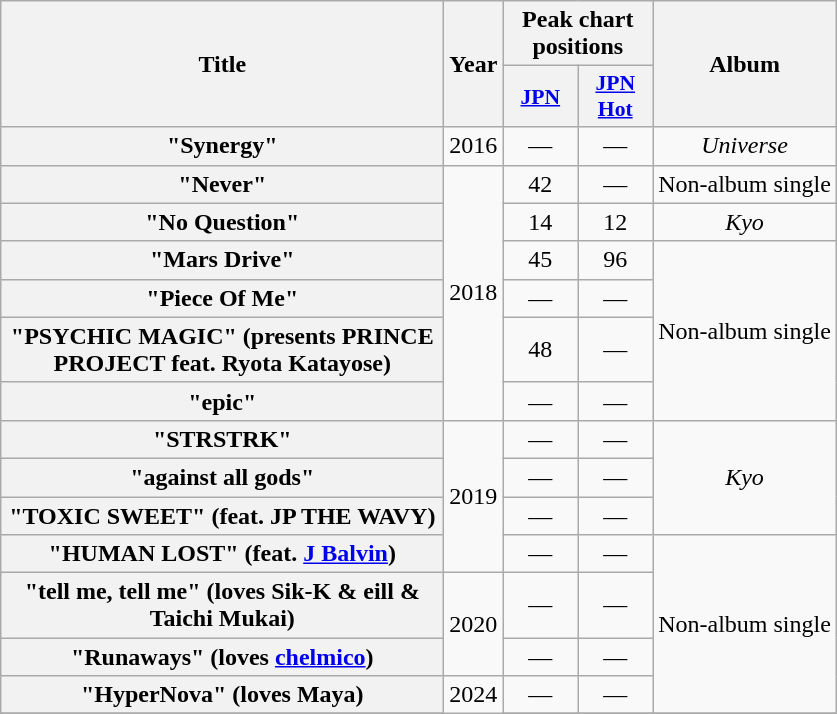<table class="wikitable plainrowheaders" style="text-align:center;">
<tr>
<th scope="col" rowspan="2" style="width:18em;">Title</th>
<th scope="col" rowspan="2">Year</th>
<th scope="col" colspan="2">Peak chart positions</th>
<th scope="col" rowspan="2">Album</th>
</tr>
<tr>
<th scope="col" style="width:3em;font-size:90%;"><a href='#'>JPN</a><br></th>
<th scope="col" style="width:3em;font-size:90%;"><a href='#'>JPN Hot</a><br></th>
</tr>
<tr>
<th scope="row">"Synergy"</th>
<td>2016</td>
<td>—</td>
<td>—</td>
<td><em>Universe</em></td>
</tr>
<tr>
<th scope="row">"Never"</th>
<td rowspan="6">2018</td>
<td>42</td>
<td>—</td>
<td>Non-album single</td>
</tr>
<tr>
<th scope="row">"No Question"</th>
<td>14</td>
<td>12</td>
<td><em>Kyo</em></td>
</tr>
<tr>
<th scope="row">"Mars Drive"</th>
<td>45</td>
<td>96</td>
<td rowspan="4">Non-album single</td>
</tr>
<tr>
<th scope="row">"Piece Of Me"</th>
<td>—</td>
<td>—</td>
</tr>
<tr>
<th scope="row">"PSYCHIC MAGIC" <span>(presents PRINCE PROJECT feat. Ryota Katayose)</span></th>
<td>48</td>
<td>—</td>
</tr>
<tr>
<th scope="row">"epic"</th>
<td>—</td>
<td>—</td>
</tr>
<tr>
<th scope="row">"STRSTRK"</th>
<td rowspan="4">2019</td>
<td>—</td>
<td>—</td>
<td rowspan="3"><em>Kyo</em></td>
</tr>
<tr>
<th scope="row">"against all gods"</th>
<td>—</td>
<td>—</td>
</tr>
<tr>
<th scope="row">"TOXIC SWEET" <span>(feat. JP THE WAVY)</span></th>
<td>—</td>
<td>—</td>
</tr>
<tr>
<th scope="row">"HUMAN LOST" <span>(feat. <a href='#'>J Balvin</a>)</span></th>
<td>—</td>
<td>—</td>
<td rowspan="4">Non-album single</td>
</tr>
<tr>
<th scope="row">"tell me, tell me" <span>(loves Sik-K & eill & Taichi Mukai)</span></th>
<td rowspan="2">2020</td>
<td>—</td>
<td>—</td>
</tr>
<tr>
<th scope="row">"Runaways" <span>(loves <a href='#'>chelmico</a>)</span></th>
<td>—</td>
<td>—</td>
</tr>
<tr>
<th scope="row">"HyperNova" <span>(loves Maya)</span></th>
<td rowspan="4">2024</td>
<td>—</td>
<td>—</td>
</tr>
<tr>
</tr>
</table>
